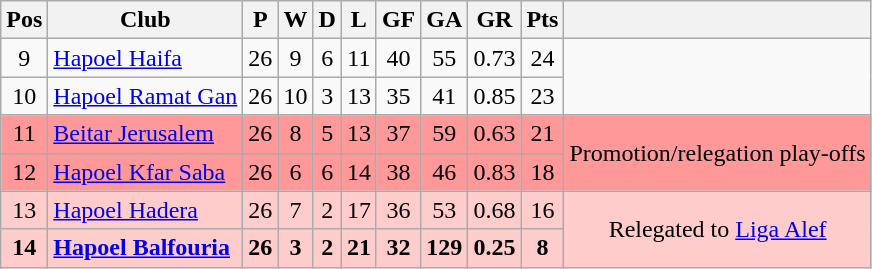<table class="wikitable" style="text-align:center">
<tr>
<th>Pos</th>
<th>Club</th>
<th>P</th>
<th>W</th>
<th>D</th>
<th>L</th>
<th>GF</th>
<th>GA</th>
<th>GR</th>
<th>Pts</th>
<th></th>
</tr>
<tr>
<td>9</td>
<td align=left><a href='#'>Hapoel Haifa</a></td>
<td>26</td>
<td>9</td>
<td>6</td>
<td>11</td>
<td>40</td>
<td>55</td>
<td>0.73</td>
<td>24</td>
<td rowspan=2></td>
</tr>
<tr>
<td>10</td>
<td align=left><a href='#'>Hapoel Ramat Gan</a></td>
<td>26</td>
<td>10</td>
<td>3</td>
<td>13</td>
<td>35</td>
<td>41</td>
<td>0.85</td>
<td>23</td>
</tr>
<tr bgcolor=#ff9999>
<td>11</td>
<td align=left><a href='#'>Beitar Jerusalem</a></td>
<td>26</td>
<td>8</td>
<td>5</td>
<td>13</td>
<td>37</td>
<td>59</td>
<td>0.63</td>
<td>21</td>
<td rowspan=2>Promotion/relegation play-offs</td>
</tr>
<tr bgcolor=#ff9999>
<td>12</td>
<td align=left><a href='#'>Hapoel Kfar Saba</a></td>
<td>26</td>
<td>6</td>
<td>6</td>
<td>14</td>
<td>38</td>
<td>46</td>
<td>0.83</td>
<td>18</td>
</tr>
<tr bgcolor=#ffcccc>
<td>13</td>
<td align=left><a href='#'>Hapoel Hadera</a></td>
<td>26</td>
<td>7</td>
<td>2</td>
<td>17</td>
<td>36</td>
<td>53</td>
<td>0.68</td>
<td>16</td>
<td rowspan=2>Relegated to <a href='#'>Liga Alef</a></td>
</tr>
<tr bgcolor=#ffcccc>
<td><strong>14</strong></td>
<td align=left><strong><a href='#'>Hapoel Balfouria</a></strong></td>
<td><strong>26</strong></td>
<td><strong>3</strong></td>
<td><strong>2</strong></td>
<td><strong>21</strong></td>
<td><strong>32</strong></td>
<td><strong>129</strong></td>
<td><strong>0.25</strong></td>
<td><strong>8</strong></td>
</tr>
</table>
